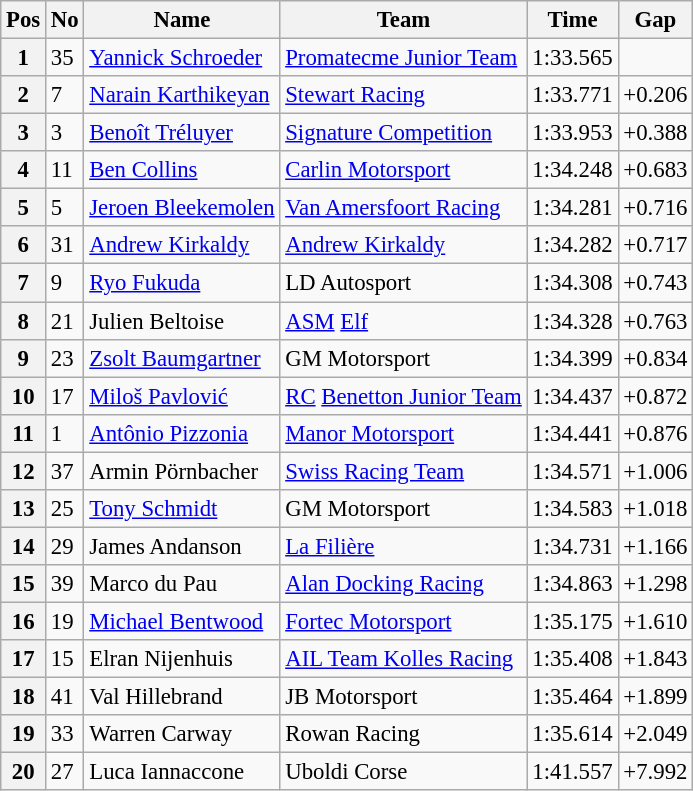<table class="wikitable" style="font-size: 95%">
<tr>
<th>Pos</th>
<th>No</th>
<th>Name</th>
<th>Team</th>
<th>Time</th>
<th>Gap</th>
</tr>
<tr>
<th>1</th>
<td>35</td>
<td> <a href='#'>Yannick Schroeder</a></td>
<td><a href='#'>Promatecme Junior Team</a></td>
<td>1:33.565</td>
<td></td>
</tr>
<tr>
<th>2</th>
<td>7</td>
<td> <a href='#'>Narain Karthikeyan</a></td>
<td><a href='#'>Stewart Racing</a></td>
<td>1:33.771</td>
<td>+0.206</td>
</tr>
<tr>
<th>3</th>
<td>3</td>
<td> <a href='#'>Benoît Tréluyer</a></td>
<td><a href='#'>Signature Competition</a></td>
<td>1:33.953</td>
<td>+0.388</td>
</tr>
<tr>
<th>4</th>
<td>11</td>
<td> <a href='#'>Ben Collins</a></td>
<td><a href='#'>Carlin Motorsport</a></td>
<td>1:34.248</td>
<td>+0.683</td>
</tr>
<tr>
<th>5</th>
<td>5</td>
<td> <a href='#'>Jeroen Bleekemolen</a></td>
<td><a href='#'>Van Amersfoort Racing</a></td>
<td>1:34.281</td>
<td>+0.716</td>
</tr>
<tr>
<th>6</th>
<td>31</td>
<td> <a href='#'>Andrew Kirkaldy</a></td>
<td><a href='#'>Andrew Kirkaldy</a></td>
<td>1:34.282</td>
<td>+0.717</td>
</tr>
<tr>
<th>7</th>
<td>9</td>
<td> <a href='#'>Ryo Fukuda</a></td>
<td>LD Autosport</td>
<td>1:34.308</td>
<td>+0.743</td>
</tr>
<tr>
<th>8</th>
<td>21</td>
<td> Julien Beltoise</td>
<td><a href='#'>ASM</a> <a href='#'>Elf</a></td>
<td>1:34.328</td>
<td>+0.763</td>
</tr>
<tr>
<th>9</th>
<td>23</td>
<td> <a href='#'>Zsolt Baumgartner</a></td>
<td>GM Motorsport</td>
<td>1:34.399</td>
<td>+0.834</td>
</tr>
<tr>
<th>10</th>
<td>17</td>
<td> <a href='#'>Miloš Pavlović</a></td>
<td><a href='#'>RC</a> <a href='#'>Benetton Junior Team</a></td>
<td>1:34.437</td>
<td>+0.872</td>
</tr>
<tr>
<th>11</th>
<td>1</td>
<td> <a href='#'>Antônio Pizzonia</a></td>
<td><a href='#'>Manor Motorsport</a></td>
<td>1:34.441</td>
<td>+0.876</td>
</tr>
<tr>
<th>12</th>
<td>37</td>
<td> Armin Pörnbacher</td>
<td><a href='#'>Swiss Racing Team</a></td>
<td>1:34.571</td>
<td>+1.006</td>
</tr>
<tr>
<th>13</th>
<td>25</td>
<td> <a href='#'>Tony Schmidt</a></td>
<td>GM Motorsport</td>
<td>1:34.583</td>
<td>+1.018</td>
</tr>
<tr>
<th>14</th>
<td>29</td>
<td> James Andanson</td>
<td><a href='#'>La Filière</a></td>
<td>1:34.731</td>
<td>+1.166</td>
</tr>
<tr>
<th>15</th>
<td>39</td>
<td> Marco du Pau</td>
<td><a href='#'>Alan Docking Racing</a></td>
<td>1:34.863</td>
<td>+1.298</td>
</tr>
<tr>
<th>16</th>
<td>19</td>
<td> <a href='#'>Michael Bentwood</a></td>
<td><a href='#'>Fortec Motorsport</a></td>
<td>1:35.175</td>
<td>+1.610</td>
</tr>
<tr>
<th>17</th>
<td>15</td>
<td> Elran Nijenhuis</td>
<td><a href='#'>AIL Team Kolles Racing</a></td>
<td>1:35.408</td>
<td>+1.843</td>
</tr>
<tr>
<th>18</th>
<td>41</td>
<td> Val Hillebrand</td>
<td>JB Motorsport</td>
<td>1:35.464</td>
<td>+1.899</td>
</tr>
<tr>
<th>19</th>
<td>33</td>
<td> Warren Carway</td>
<td>Rowan Racing</td>
<td>1:35.614</td>
<td>+2.049</td>
</tr>
<tr>
<th>20</th>
<td>27</td>
<td> Luca Iannaccone</td>
<td>Uboldi Corse</td>
<td>1:41.557</td>
<td>+7.992</td>
</tr>
</table>
